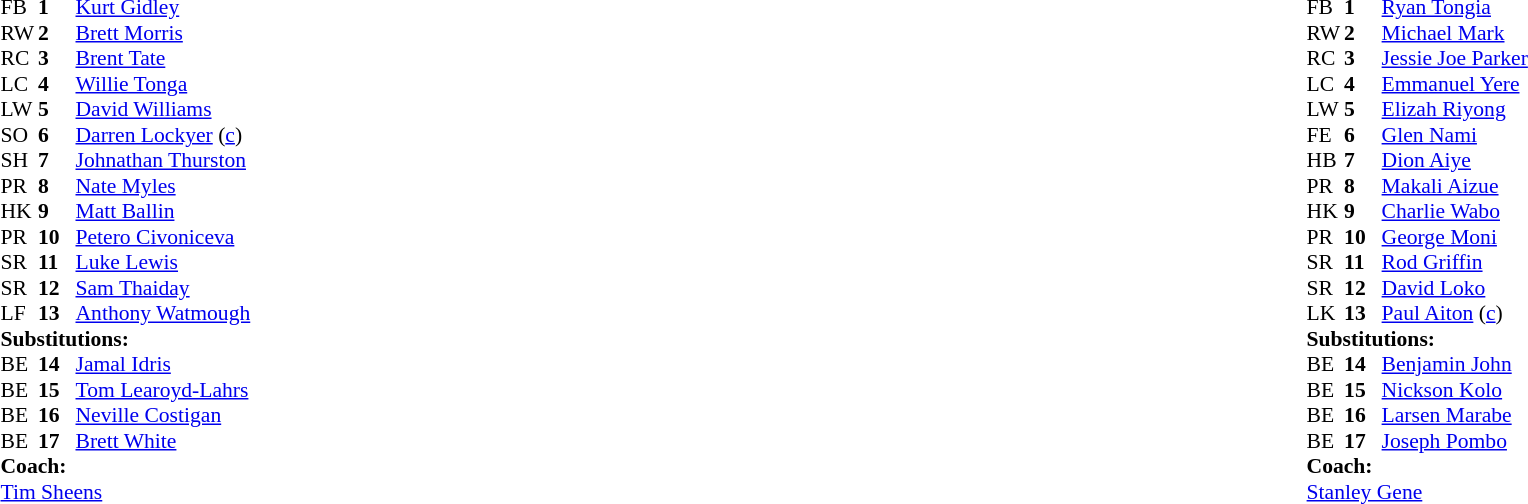<table width="100%">
<tr>
<td valign="top" width="50%"><br><table style="font-size: 90%" cellspacing="0" cellpadding="0">
<tr>
<th width="25"></th>
<th width="25"></th>
</tr>
<tr>
<td>FB</td>
<td><strong>1</strong></td>
<td><a href='#'>Kurt Gidley</a></td>
</tr>
<tr>
<td>RW</td>
<td><strong>2</strong></td>
<td><a href='#'>Brett Morris</a></td>
</tr>
<tr>
<td>RC</td>
<td><strong>3</strong></td>
<td><a href='#'>Brent Tate</a></td>
</tr>
<tr>
<td>LC</td>
<td><strong>4</strong></td>
<td><a href='#'>Willie Tonga</a></td>
</tr>
<tr>
<td>LW</td>
<td><strong>5</strong></td>
<td><a href='#'>David Williams</a></td>
</tr>
<tr>
<td>SO</td>
<td><strong>6</strong></td>
<td><a href='#'>Darren Lockyer</a> (<a href='#'>c</a>)</td>
</tr>
<tr>
<td>SH</td>
<td><strong>7</strong></td>
<td><a href='#'>Johnathan Thurston</a></td>
</tr>
<tr>
<td>PR</td>
<td><strong>8</strong></td>
<td><a href='#'>Nate Myles</a></td>
</tr>
<tr>
<td>HK</td>
<td><strong>9</strong></td>
<td><a href='#'>Matt Ballin</a></td>
</tr>
<tr>
<td>PR</td>
<td><strong>10</strong></td>
<td><a href='#'>Petero Civoniceva</a></td>
</tr>
<tr>
<td>SR</td>
<td><strong>11</strong></td>
<td><a href='#'>Luke Lewis</a></td>
</tr>
<tr>
<td>SR</td>
<td><strong>12</strong></td>
<td><a href='#'>Sam Thaiday</a></td>
</tr>
<tr>
<td>LF</td>
<td><strong>13</strong></td>
<td><a href='#'>Anthony Watmough</a></td>
</tr>
<tr>
<td colspan=3><strong>Substitutions:</strong></td>
</tr>
<tr>
<td>BE</td>
<td><strong>14</strong></td>
<td><a href='#'>Jamal Idris</a></td>
</tr>
<tr>
<td>BE</td>
<td><strong>15</strong></td>
<td><a href='#'>Tom Learoyd-Lahrs</a></td>
</tr>
<tr>
<td>BE</td>
<td><strong>16</strong></td>
<td><a href='#'>Neville Costigan</a></td>
</tr>
<tr>
<td>BE</td>
<td><strong>17</strong></td>
<td><a href='#'>Brett White</a></td>
</tr>
<tr>
<td colspan=3><strong>Coach:</strong></td>
</tr>
<tr>
<td colspan="4"><a href='#'>Tim Sheens</a></td>
</tr>
</table>
</td>
<td valign="top" width="50%"><br><table style="font-size: 90%" cellspacing="0" cellpadding="0" align="center">
<tr>
<th width="25"></th>
<th width="25"></th>
</tr>
<tr>
<td>FB</td>
<td><strong>1</strong></td>
<td><a href='#'>Ryan Tongia</a></td>
</tr>
<tr>
<td>RW</td>
<td><strong>2</strong></td>
<td><a href='#'>Michael Mark</a></td>
</tr>
<tr>
<td>RC</td>
<td><strong>3</strong></td>
<td><a href='#'>Jessie Joe Parker</a></td>
</tr>
<tr>
<td>LC</td>
<td><strong>4</strong></td>
<td><a href='#'>Emmanuel Yere</a></td>
</tr>
<tr>
<td>LW</td>
<td><strong>5</strong></td>
<td><a href='#'>Elizah Riyong</a></td>
</tr>
<tr>
<td>FE</td>
<td><strong>6</strong></td>
<td><a href='#'>Glen Nami</a></td>
</tr>
<tr>
<td>HB</td>
<td><strong>7</strong></td>
<td><a href='#'>Dion Aiye</a></td>
</tr>
<tr>
<td>PR</td>
<td><strong>8</strong></td>
<td><a href='#'>Makali Aizue</a></td>
</tr>
<tr |>
<td>HK</td>
<td><strong>9</strong></td>
<td><a href='#'>Charlie Wabo</a></td>
</tr>
<tr>
<td>PR</td>
<td><strong>10</strong></td>
<td><a href='#'>George Moni</a></td>
</tr>
<tr>
<td>SR</td>
<td><strong>11</strong></td>
<td><a href='#'>Rod Griffin</a></td>
</tr>
<tr>
<td>SR</td>
<td><strong>12</strong></td>
<td><a href='#'>David Loko</a></td>
</tr>
<tr>
<td>LK</td>
<td><strong>13</strong></td>
<td><a href='#'>Paul Aiton</a> (<a href='#'>c</a>)</td>
</tr>
<tr>
<td colspan=3><strong>Substitutions:</strong></td>
</tr>
<tr>
<td>BE</td>
<td><strong>14</strong></td>
<td><a href='#'>Benjamin John</a></td>
</tr>
<tr>
<td>BE</td>
<td><strong>15</strong></td>
<td><a href='#'>Nickson Kolo</a></td>
</tr>
<tr>
<td>BE</td>
<td><strong>16</strong></td>
<td><a href='#'>Larsen Marabe</a></td>
</tr>
<tr |>
<td>BE</td>
<td><strong>17</strong></td>
<td><a href='#'>Joseph Pombo</a></td>
</tr>
<tr>
<td colspan=3><strong>Coach:</strong></td>
</tr>
<tr>
<td colspan="4"><a href='#'>Stanley Gene</a></td>
</tr>
</table>
</td>
</tr>
</table>
